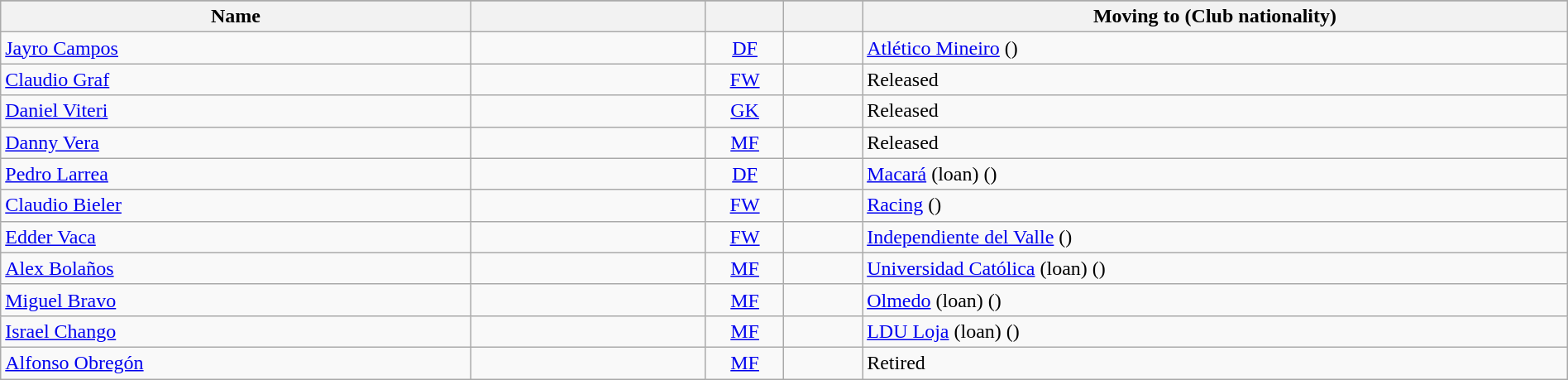<table class="wikitable" style="text-align: center; width:100%">
<tr>
</tr>
<tr>
<th width=30% align="center">Name</th>
<th width=15% align="center"></th>
<th width=5% align="center"></th>
<th width=5% align="center"></th>
<th width=45% align="center">Moving to (Club nationality)</th>
</tr>
<tr>
<td align=left><a href='#'>Jayro Campos</a></td>
<td></td>
<td><a href='#'>DF</a></td>
<td></td>
<td align=left><a href='#'>Atlético Mineiro</a>  ()</td>
</tr>
<tr>
<td align=left><a href='#'>Claudio Graf</a></td>
<td></td>
<td><a href='#'>FW</a></td>
<td></td>
<td align=left>Released</td>
</tr>
<tr>
<td align=left><a href='#'>Daniel Viteri</a></td>
<td></td>
<td><a href='#'>GK</a></td>
<td></td>
<td align=left>Released</td>
</tr>
<tr>
<td align=left><a href='#'>Danny Vera</a></td>
<td></td>
<td><a href='#'>MF</a></td>
<td></td>
<td align=left>Released</td>
</tr>
<tr>
<td align=left><a href='#'>Pedro Larrea</a></td>
<td></td>
<td><a href='#'>DF</a></td>
<td></td>
<td align=left><a href='#'>Macará</a> (loan)  ()</td>
</tr>
<tr>
<td align=left><a href='#'>Claudio Bieler</a></td>
<td></td>
<td><a href='#'>FW</a></td>
<td></td>
<td align=left><a href='#'>Racing</a>  ()</td>
</tr>
<tr>
<td align=left><a href='#'>Edder Vaca</a></td>
<td></td>
<td><a href='#'>FW</a></td>
<td></td>
<td align=left><a href='#'>Independiente del Valle</a>  ()</td>
</tr>
<tr>
<td align=left><a href='#'>Alex Bolaños</a></td>
<td></td>
<td><a href='#'>MF</a></td>
<td></td>
<td align=left><a href='#'>Universidad Católica</a> (loan)  ()</td>
</tr>
<tr>
<td align=left><a href='#'>Miguel Bravo</a></td>
<td></td>
<td><a href='#'>MF</a></td>
<td></td>
<td align=left><a href='#'>Olmedo</a> (loan)  ()</td>
</tr>
<tr>
<td align=left><a href='#'>Israel Chango</a></td>
<td></td>
<td><a href='#'>MF</a></td>
<td></td>
<td align=left><a href='#'>LDU Loja</a> (loan)  ()</td>
</tr>
<tr>
<td align=left><a href='#'>Alfonso Obregón</a></td>
<td></td>
<td><a href='#'>MF</a></td>
<td></td>
<td align=left>Retired</td>
</tr>
</table>
